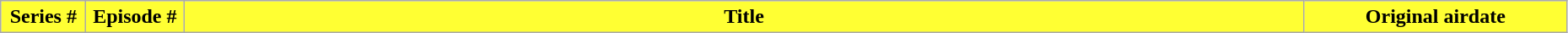<table class="wikitable plainrowheaders" style="width:98%;">
<tr style="color:black">
<th style="width:60px;background-color: #ffff33">Series #</th>
<th style="width:70px;background-color: #ffff33">Episode #</th>
<th style="background-color: #ffff33">Title</th>
<th style="width:200px;background-color: #ffff33">Original airdate<br>
















</th>
</tr>
</table>
